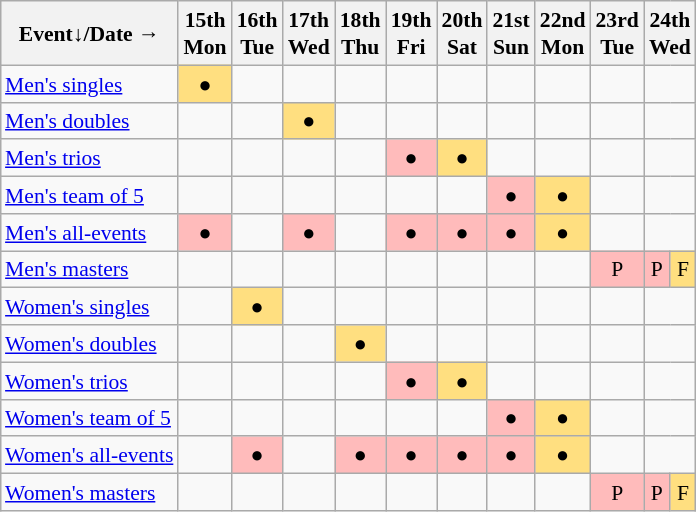<table class="wikitable" style="margin:0.5em auto; font-size:90%; line-height:1.25em; text-align:center">
<tr>
<th>Event↓/Date →</th>
<th>15th<br>Mon</th>
<th>16th<br>Tue</th>
<th>17th<br>Wed</th>
<th>18th<br>Thu</th>
<th>19th<br>Fri</th>
<th>20th<br>Sat</th>
<th>21st<br>Sun</th>
<th>22nd<br>Mon</th>
<th>23rd<br>Tue</th>
<th colspan=2>24th<br>Wed</th>
</tr>
<tr>
<td align="left"><a href='#'>Men's singles</a></td>
<td bgcolor="#FFDF80">●</td>
<td></td>
<td></td>
<td></td>
<td></td>
<td></td>
<td></td>
<td></td>
<td></td>
<td colspan=2></td>
</tr>
<tr>
<td align="left"><a href='#'>Men's doubles</a></td>
<td></td>
<td></td>
<td bgcolor="#FFDF80">●</td>
<td></td>
<td></td>
<td></td>
<td></td>
<td></td>
<td></td>
<td colspan=2></td>
</tr>
<tr>
<td align="left"><a href='#'>Men's trios</a></td>
<td></td>
<td></td>
<td></td>
<td></td>
<td bgcolor="#FFBBBB">●</td>
<td bgcolor="#FFDF80">●</td>
<td></td>
<td></td>
<td></td>
<td colspan=2></td>
</tr>
<tr>
<td align="left"><a href='#'>Men's team of 5</a></td>
<td></td>
<td></td>
<td></td>
<td></td>
<td></td>
<td></td>
<td bgcolor="#FFBBBB">●</td>
<td bgcolor="#FFDF80">●</td>
<td></td>
<td colspan=2></td>
</tr>
<tr>
<td align="left"><a href='#'>Men's all-events</a></td>
<td bgcolor="#FFBBBB">●</td>
<td></td>
<td bgcolor="#FFBBBB">●</td>
<td></td>
<td bgcolor="#FFBBBB">●</td>
<td bgcolor="#FFBBBB">●</td>
<td bgcolor="#FFBBBB">●</td>
<td bgcolor="#FFDF80">●</td>
<td></td>
<td colspan=2></td>
</tr>
<tr>
<td align="left"><a href='#'>Men's masters</a></td>
<td></td>
<td></td>
<td></td>
<td></td>
<td></td>
<td></td>
<td></td>
<td></td>
<td bgcolor="#FFBBBB">P</td>
<td bgcolor="#FFBBBB">P</td>
<td bgcolor="#FFDF80">F</td>
</tr>
<tr>
<td align="left"><a href='#'>Women's singles</a></td>
<td></td>
<td bgcolor="#FFDF80">●</td>
<td></td>
<td></td>
<td></td>
<td></td>
<td></td>
<td></td>
<td></td>
<td colspan=2></td>
</tr>
<tr>
<td align="left"><a href='#'>Women's doubles</a></td>
<td></td>
<td></td>
<td></td>
<td bgcolor="#FFDF80">●</td>
<td></td>
<td></td>
<td></td>
<td></td>
<td></td>
<td colspan=2></td>
</tr>
<tr>
<td align="left"><a href='#'>Women's trios</a></td>
<td></td>
<td></td>
<td></td>
<td></td>
<td bgcolor="#FFBBBB">●</td>
<td bgcolor="#FFDF80">●</td>
<td></td>
<td></td>
<td></td>
<td colspan=2></td>
</tr>
<tr>
<td align="left"><a href='#'>Women's team of 5</a></td>
<td></td>
<td></td>
<td></td>
<td></td>
<td></td>
<td></td>
<td bgcolor="#FFBBBB">●</td>
<td bgcolor="#FFDF80">●</td>
<td></td>
<td colspan=2></td>
</tr>
<tr>
<td align="left"><a href='#'>Women's all-events</a></td>
<td></td>
<td bgcolor="#FFBBBB">●</td>
<td></td>
<td bgcolor="#FFBBBB">●</td>
<td bgcolor="#FFBBBB">●</td>
<td bgcolor="#FFBBBB">●</td>
<td bgcolor="#FFBBBB">●</td>
<td bgcolor="#FFDF80">●</td>
<td></td>
<td colspan=2></td>
</tr>
<tr>
<td align="left"><a href='#'>Women's masters</a></td>
<td></td>
<td></td>
<td></td>
<td></td>
<td></td>
<td></td>
<td></td>
<td></td>
<td bgcolor="#FFBBBB">P</td>
<td bgcolor="#FFBBBB">P</td>
<td bgcolor="#FFDF80">F</td>
</tr>
</table>
